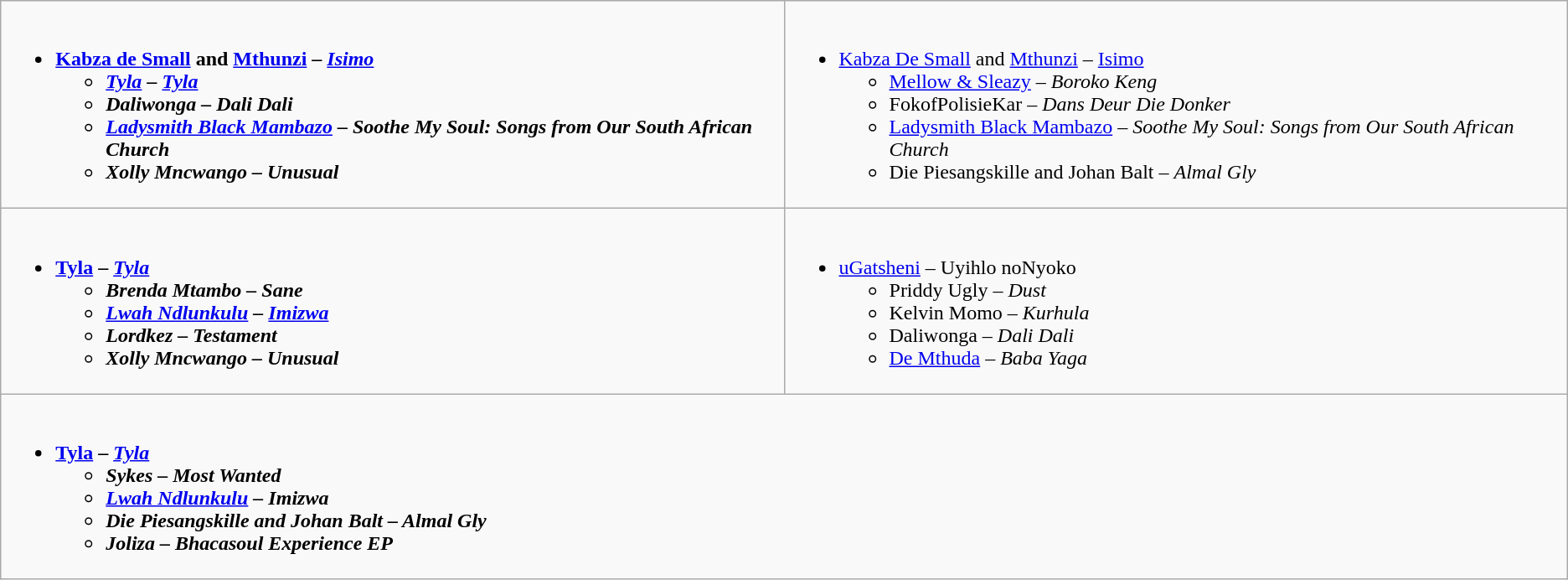<table role="presentation" class="wikitable">
<tr>
<td style="vertical-align:top" width="50%"><br><ul><li><strong><a href='#'>Kabza de Small</a> and <a href='#'>Mthunzi</a> – <em><a href='#'>Isimo</a><strong><em><ul><li><a href='#'>Tyla</a> – </em><a href='#'>Tyla</a><em></li><li>Daliwonga – </em>Dali Dali<em></li><li><a href='#'>Ladysmith Black Mambazo</a> – </em>Soothe My Soul: Songs from Our South African Church<em></li><li>Xolly Mncwango – </em>Unusual<em></li></ul></li></ul></td>
<td style="vertical-align:top" width="50%"><br><ul><li></strong><a href='#'>Kabza De Small</a> and <a href='#'>Mthunzi</a> – </em><a href='#'>Isimo</a></em></strong><ul><li><a href='#'>Mellow & Sleazy</a> – <em>Boroko Keng</em></li><li>FokofPolisieKar – <em>Dans Deur Die Donker</em></li><li><a href='#'>Ladysmith Black Mambazo</a> – <em>Soothe My Soul: Songs from Our South African Church</em></li><li>Die Piesangskille and Johan Balt – <em>Almal Gly</em></li></ul></li></ul></td>
</tr>
<tr>
<td style="vertical-align:top"><br><ul><li><strong><a href='#'>Tyla</a> – <em><a href='#'>Tyla</a><strong><em><ul><li>Brenda Mtambo – Sane</li><li><a href='#'>Lwah Ndlunkulu</a> – </em><a href='#'>Imizwa</a><em></li><li>Lordkez – </em>Testament<em></li><li>Xolly Mncwango – </em>Unusual<em></li></ul></li></ul></td>
<td style="vertical-align:top"><br><ul><li></strong><a href='#'>uGatsheni</a> – </em>Uyihlo noNyoko</em></strong><ul><li>Priddy Ugly – <em>Dust</em></li><li>Kelvin Momo – <em>Kurhula</em></li><li>Daliwonga – <em>Dali Dali</em></li><li><a href='#'>De Mthuda</a> – <em>Baba Yaga</em></li></ul></li></ul></td>
</tr>
<tr>
<td colspan="2" style="vertical-align:top"><br><ul><li><strong><a href='#'>Tyla</a> – <em><a href='#'>Tyla</a><strong><em><ul><li>Sykes – </em>Most Wanted<em></li><li><a href='#'>Lwah Ndlunkulu</a> – </em>Imizwa<em></li><li>Die Piesangskille and Johan Balt – </em>Almal Gly<em></li><li>Joliza – </em>Bhacasoul Experience EP<em></li></ul></li></ul></td>
</tr>
</table>
